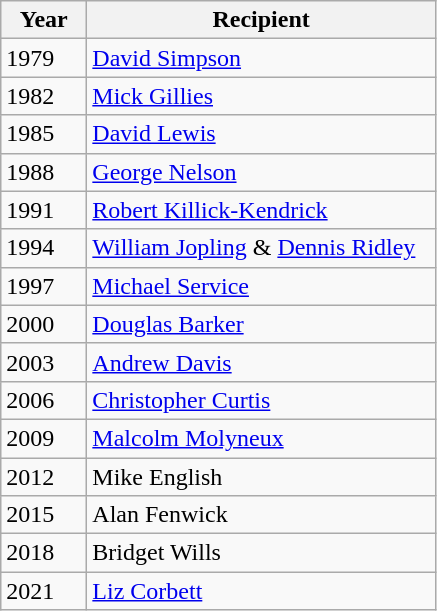<table class="wikitable">
<tr>
<th scope="col" width="50px">Year</th>
<th scope="col" width="225px">Recipient</th>
</tr>
<tr>
<td>1979</td>
<td><a href='#'>David Simpson</a></td>
</tr>
<tr>
<td>1982</td>
<td><a href='#'>Mick Gillies</a></td>
</tr>
<tr>
<td>1985</td>
<td><a href='#'>David Lewis</a></td>
</tr>
<tr>
<td>1988</td>
<td><a href='#'>George Nelson</a></td>
</tr>
<tr>
<td>1991</td>
<td><a href='#'>Robert Killick-Kendrick</a></td>
</tr>
<tr>
<td>1994</td>
<td><a href='#'>William Jopling</a> & <a href='#'>Dennis Ridley</a></td>
</tr>
<tr>
<td>1997</td>
<td><a href='#'>Michael Service</a></td>
</tr>
<tr>
<td>2000</td>
<td><a href='#'>Douglas Barker</a></td>
</tr>
<tr>
<td>2003</td>
<td><a href='#'>Andrew Davis</a></td>
</tr>
<tr>
<td>2006</td>
<td><a href='#'>Christopher Curtis</a></td>
</tr>
<tr>
<td>2009</td>
<td><a href='#'>Malcolm Molyneux</a></td>
</tr>
<tr>
<td>2012</td>
<td>Mike English</td>
</tr>
<tr>
<td>2015</td>
<td>Alan Fenwick</td>
</tr>
<tr>
<td>2018</td>
<td>Bridget Wills</td>
</tr>
<tr>
<td>2021</td>
<td><a href='#'>Liz Corbett</a></td>
</tr>
</table>
